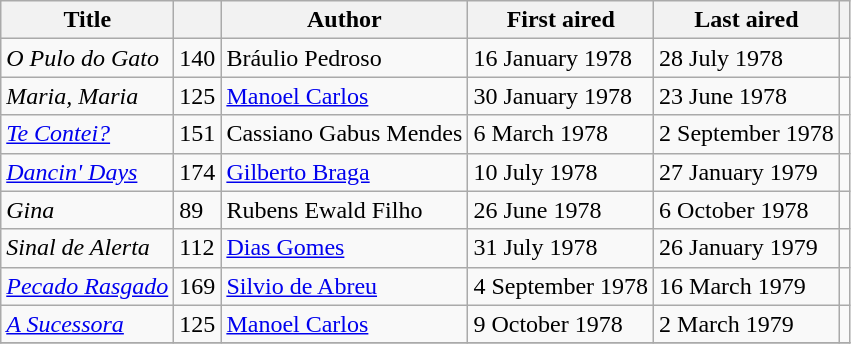<table class="wikitable sortable">
<tr>
<th>Title</th>
<th></th>
<th>Author</th>
<th>First aired</th>
<th>Last aired</th>
<th></th>
</tr>
<tr>
<td><em>O Pulo do Gato</em></td>
<td>140</td>
<td>Bráulio Pedroso</td>
<td>16 January 1978</td>
<td>28 July 1978</td>
<td></td>
</tr>
<tr>
<td><em>Maria, Maria</em></td>
<td>125</td>
<td><a href='#'>Manoel Carlos</a></td>
<td>30 January 1978</td>
<td>23 June 1978</td>
<td></td>
</tr>
<tr>
<td><em><a href='#'>Te Contei?</a></em></td>
<td>151</td>
<td>Cassiano Gabus Mendes</td>
<td>6 March 1978</td>
<td>2 September 1978</td>
<td></td>
</tr>
<tr>
<td><em><a href='#'>Dancin' Days</a></em></td>
<td>174</td>
<td><a href='#'>Gilberto Braga</a></td>
<td>10 July 1978</td>
<td>27 January 1979</td>
<td></td>
</tr>
<tr>
<td><em>Gina</em></td>
<td>89</td>
<td>Rubens Ewald Filho</td>
<td>26 June 1978</td>
<td>6 October 1978</td>
<td></td>
</tr>
<tr>
<td><em>Sinal de Alerta</em></td>
<td>112</td>
<td><a href='#'>Dias Gomes</a></td>
<td>31 July 1978</td>
<td>26 January 1979</td>
<td></td>
</tr>
<tr>
<td><em><a href='#'>Pecado Rasgado</a></em></td>
<td>169</td>
<td><a href='#'>Silvio de Abreu</a></td>
<td>4 September 1978</td>
<td>16 March 1979</td>
<td></td>
</tr>
<tr>
<td><em><a href='#'>A Sucessora</a></em></td>
<td>125</td>
<td><a href='#'>Manoel Carlos</a></td>
<td>9 October 1978</td>
<td>2 March 1979</td>
<td></td>
</tr>
<tr>
</tr>
</table>
